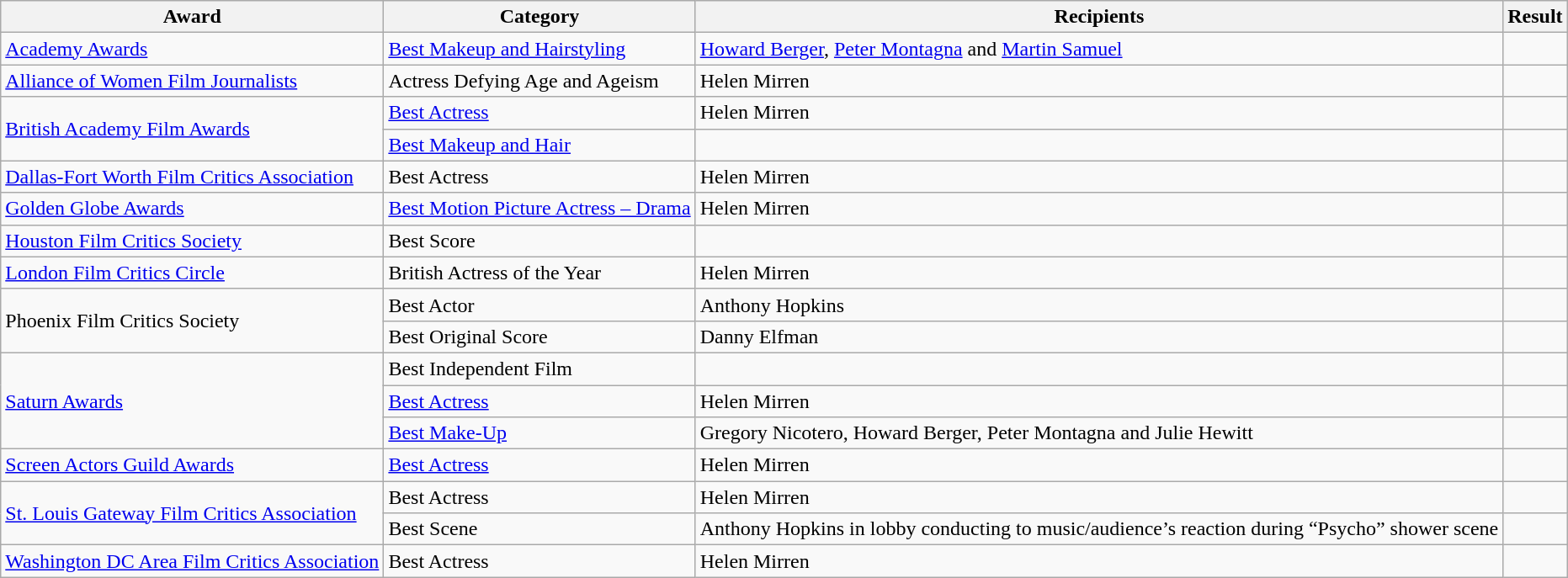<table class=wikitable>
<tr>
<th>Award</th>
<th>Category</th>
<th>Recipients</th>
<th>Result</th>
</tr>
<tr>
<td><a href='#'>Academy Awards</a></td>
<td><a href='#'>Best Makeup and Hairstyling</a></td>
<td><a href='#'>Howard Berger</a>, <a href='#'>Peter Montagna</a> and <a href='#'>Martin Samuel</a></td>
<td></td>
</tr>
<tr>
<td><a href='#'>Alliance of Women Film Journalists</a></td>
<td>Actress Defying Age and Ageism</td>
<td>Helen Mirren</td>
<td></td>
</tr>
<tr>
<td rowspan=2><a href='#'>British Academy Film Awards</a></td>
<td><a href='#'>Best Actress</a></td>
<td>Helen Mirren</td>
<td></td>
</tr>
<tr>
<td><a href='#'>Best Makeup and Hair</a></td>
<td></td>
<td></td>
</tr>
<tr>
<td><a href='#'>Dallas-Fort Worth Film Critics Association</a></td>
<td>Best Actress</td>
<td>Helen Mirren</td>
<td></td>
</tr>
<tr>
<td><a href='#'>Golden Globe Awards</a></td>
<td><a href='#'>Best Motion Picture Actress – Drama</a></td>
<td>Helen Mirren</td>
<td></td>
</tr>
<tr>
<td><a href='#'>Houston Film Critics Society</a></td>
<td>Best Score</td>
<td></td>
<td></td>
</tr>
<tr>
<td><a href='#'>London Film Critics Circle</a></td>
<td>British Actress of the Year</td>
<td>Helen Mirren</td>
<td></td>
</tr>
<tr>
<td rowspan=2>Phoenix Film Critics Society</td>
<td>Best Actor</td>
<td>Anthony Hopkins</td>
<td></td>
</tr>
<tr>
<td>Best Original Score</td>
<td>Danny Elfman</td>
<td></td>
</tr>
<tr>
<td rowspan="3"><a href='#'>Saturn Awards</a></td>
<td>Best Independent Film</td>
<td></td>
<td></td>
</tr>
<tr>
<td><a href='#'>Best Actress</a></td>
<td>Helen Mirren</td>
<td></td>
</tr>
<tr>
<td><a href='#'>Best Make-Up</a></td>
<td>Gregory Nicotero, Howard Berger, Peter Montagna and Julie Hewitt</td>
<td></td>
</tr>
<tr>
<td><a href='#'>Screen Actors Guild Awards</a></td>
<td><a href='#'>Best Actress</a></td>
<td>Helen Mirren</td>
<td></td>
</tr>
<tr>
<td rowspan=2><a href='#'>St. Louis Gateway Film Critics Association</a></td>
<td>Best Actress</td>
<td>Helen Mirren</td>
<td></td>
</tr>
<tr>
<td>Best Scene</td>
<td>Anthony Hopkins in lobby conducting to music/audience’s reaction during “Psycho” shower scene</td>
<td></td>
</tr>
<tr>
<td><a href='#'>Washington DC Area Film Critics Association</a></td>
<td>Best Actress</td>
<td>Helen Mirren</td>
<td></td>
</tr>
</table>
